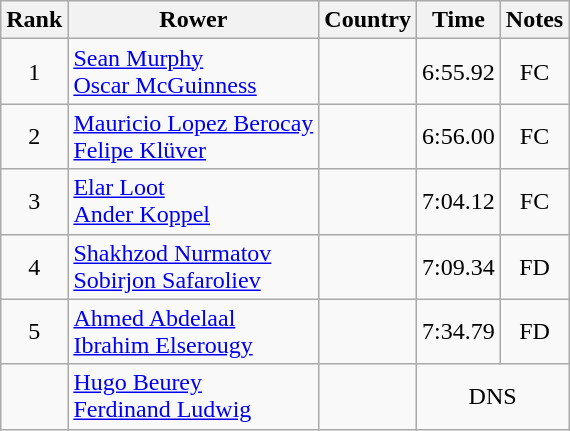<table class="wikitable" style="text-align:center">
<tr>
<th>Rank</th>
<th>Rower</th>
<th>Country</th>
<th>Time</th>
<th>Notes</th>
</tr>
<tr>
<td>1</td>
<td align="left"><a href='#'>Sean Murphy</a><br><a href='#'>Oscar McGuinness</a></td>
<td align="left"></td>
<td>6:55.92</td>
<td>FC</td>
</tr>
<tr>
<td>2</td>
<td align="left"><a href='#'>Mauricio Lopez Berocay</a><br><a href='#'>Felipe Klüver</a></td>
<td align="left"></td>
<td>6:56.00</td>
<td>FC</td>
</tr>
<tr>
<td>3</td>
<td align="left"><a href='#'>Elar Loot</a><br><a href='#'>Ander Koppel</a></td>
<td align="left"></td>
<td>7:04.12</td>
<td>FC</td>
</tr>
<tr>
<td>4</td>
<td align="left"><a href='#'>Shakhzod Nurmatov</a><br><a href='#'>Sobirjon Safaroliev</a></td>
<td align="left"></td>
<td>7:09.34</td>
<td>FD</td>
</tr>
<tr>
<td>5</td>
<td align="left"><a href='#'>Ahmed Abdelaal</a><br><a href='#'>Ibrahim Elserougy</a></td>
<td align="left"></td>
<td>7:34.79</td>
<td>FD</td>
</tr>
<tr>
<td></td>
<td align="left"><a href='#'>Hugo Beurey</a><br><a href='#'>Ferdinand Ludwig</a></td>
<td align="left"></td>
<td colspan=2>DNS</td>
</tr>
</table>
